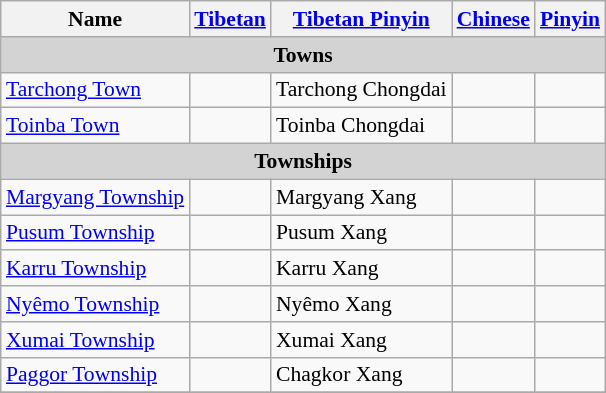<table class="wikitable"  style="font-size:90%; margin:auto;">
<tr>
<th>Name</th>
<th><a href='#'>Tibetan</a></th>
<th><a href='#'>Tibetan Pinyin</a></th>
<th><a href='#'>Chinese</a></th>
<th><a href='#'>Pinyin</a></th>
</tr>
<tr --------->
<td colspan="5"  style="text-align:center; background:#d3d3d3;"><strong>Towns</strong></td>
</tr>
<tr --------->
<td><a href='#'>Tarchong Town</a></td>
<td></td>
<td>Tarchong Chongdai</td>
<td></td>
<td></td>
</tr>
<tr>
<td><a href='#'>Toinba Town</a></td>
<td></td>
<td>Toinba Chongdai</td>
<td></td>
<td></td>
</tr>
<tr --------->
<td colspan="5"  style="text-align:center; background:#d3d3d3;"><strong>Townships</strong></td>
</tr>
<tr --------->
<td><a href='#'>Margyang Township</a></td>
<td></td>
<td>Margyang Xang</td>
<td></td>
<td></td>
</tr>
<tr>
<td><a href='#'>Pusum Township</a></td>
<td></td>
<td>Pusum Xang</td>
<td></td>
<td></td>
</tr>
<tr>
<td><a href='#'>Karru Township</a></td>
<td></td>
<td>Karru Xang</td>
<td></td>
<td></td>
</tr>
<tr>
<td><a href='#'>Nyêmo Township</a></td>
<td></td>
<td>Nyêmo Xang</td>
<td></td>
<td></td>
</tr>
<tr>
<td><a href='#'>Xumai Township</a></td>
<td></td>
<td>Xumai Xang</td>
<td></td>
<td></td>
</tr>
<tr>
<td><a href='#'>Paggor Township</a></td>
<td></td>
<td>Chagkor Xang</td>
<td></td>
<td></td>
</tr>
<tr>
</tr>
</table>
